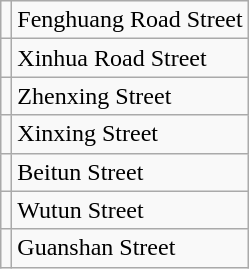<table class="wikitable">
<tr>
<td></td>
<td>Fenghuang Road Street</td>
</tr>
<tr>
<td></td>
<td>Xinhua Road Street</td>
</tr>
<tr>
<td></td>
<td>Zhenxing Street</td>
</tr>
<tr>
<td></td>
<td>Xinxing Street</td>
</tr>
<tr>
<td></td>
<td>Beitun Street</td>
</tr>
<tr>
<td></td>
<td>Wutun Street</td>
</tr>
<tr>
<td></td>
<td>Guanshan Street</td>
</tr>
</table>
